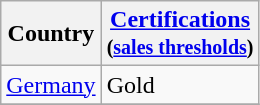<table class="wikitable">
<tr>
<th>Country</th>
<th><a href='#'>Certifications</a><br><small>(<a href='#'>sales thresholds</a>)</small></th>
</tr>
<tr>
<td><a href='#'>Germany</a></td>
<td>Gold</td>
</tr>
<tr>
</tr>
</table>
